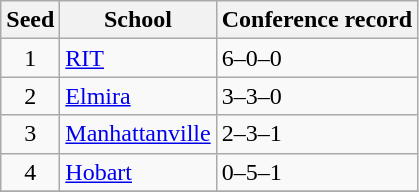<table class="wikitable">
<tr>
<th>Seed</th>
<th>School</th>
<th>Conference record</th>
</tr>
<tr>
<td align=center>1</td>
<td><a href='#'>RIT</a></td>
<td>6–0–0</td>
</tr>
<tr>
<td align=center>2</td>
<td><a href='#'>Elmira</a></td>
<td>3–3–0</td>
</tr>
<tr>
<td align=center>3</td>
<td><a href='#'>Manhattanville</a></td>
<td>2–3–1</td>
</tr>
<tr>
<td align=center>4</td>
<td><a href='#'>Hobart</a></td>
<td>0–5–1</td>
</tr>
<tr>
</tr>
</table>
